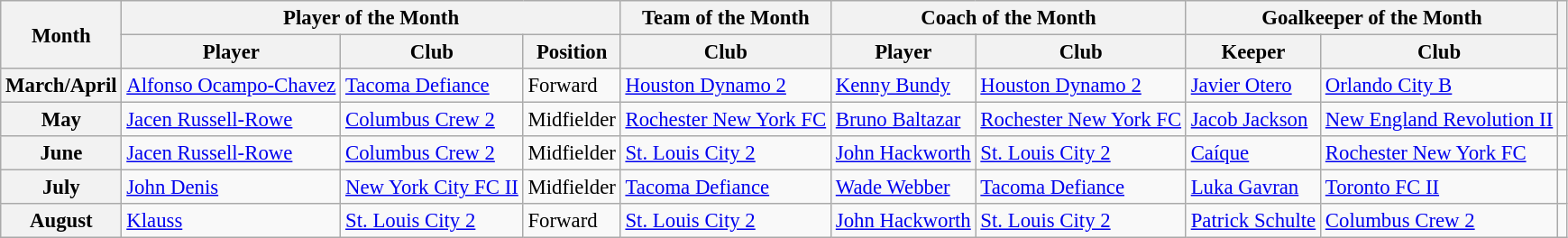<table class="wikitable" style="font-size:95%">
<tr>
<th rowspan="2">Month</th>
<th colspan="3">Player of the Month</th>
<th>Team of the Month</th>
<th colspan="2">Coach of the Month</th>
<th colspan="2">Goalkeeper of the Month</th>
<th rowspan="2"></th>
</tr>
<tr>
<th>Player</th>
<th>Club</th>
<th>Position</th>
<th>Club</th>
<th>Player</th>
<th>Club</th>
<th>Keeper</th>
<th>Club</th>
</tr>
<tr>
<th>March/April</th>
<td> <a href='#'>Alfonso Ocampo-Chavez</a></td>
<td><a href='#'>Tacoma Defiance</a></td>
<td>Forward</td>
<td><a href='#'>Houston Dynamo 2</a></td>
<td> <a href='#'>Kenny Bundy</a></td>
<td><a href='#'>Houston Dynamo 2</a></td>
<td> <a href='#'>Javier Otero</a></td>
<td><a href='#'>Orlando City B</a></td>
<td></td>
</tr>
<tr>
<th>May</th>
<td> <a href='#'>Jacen Russell-Rowe</a></td>
<td><a href='#'>Columbus Crew 2</a></td>
<td>Midfielder</td>
<td><a href='#'>Rochester New York FC</a></td>
<td> <a href='#'>Bruno Baltazar</a></td>
<td><a href='#'>Rochester New York FC</a></td>
<td> <a href='#'>Jacob Jackson</a></td>
<td><a href='#'>New England Revolution II</a></td>
<td></td>
</tr>
<tr>
<th>June</th>
<td> <a href='#'>Jacen Russell-Rowe</a></td>
<td><a href='#'>Columbus Crew 2</a></td>
<td>Midfielder</td>
<td><a href='#'>St. Louis City 2</a></td>
<td> <a href='#'>John Hackworth</a></td>
<td><a href='#'>St. Louis City 2</a></td>
<td> <a href='#'>Caíque</a></td>
<td><a href='#'>Rochester New York FC</a></td>
<td></td>
</tr>
<tr>
<th>July</th>
<td> <a href='#'>John Denis</a></td>
<td><a href='#'>New York City FC II</a></td>
<td>Midfielder</td>
<td><a href='#'>Tacoma Defiance</a></td>
<td> <a href='#'>Wade Webber</a></td>
<td><a href='#'>Tacoma Defiance</a></td>
<td> <a href='#'>Luka Gavran</a></td>
<td><a href='#'>Toronto FC II</a></td>
<td></td>
</tr>
<tr>
<th>August</th>
<td> <a href='#'>Klauss</a></td>
<td><a href='#'>St. Louis City 2</a></td>
<td>Forward</td>
<td><a href='#'>St. Louis City 2</a></td>
<td> <a href='#'>John Hackworth</a></td>
<td><a href='#'>St. Louis City 2</a></td>
<td> <a href='#'>Patrick Schulte</a></td>
<td><a href='#'>Columbus Crew 2</a></td>
<td></td>
</tr>
</table>
